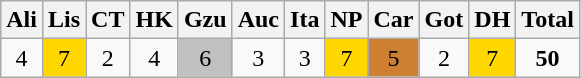<table class="wikitable" style="text-align: center;">
<tr>
<th>Ali<br></th>
<th>Lis<br></th>
<th>CT<br></th>
<th>HK<br></th>
<th>Gzu<br></th>
<th>Auc<br></th>
<th>Ita<br></th>
<th>NP<br></th>
<th>Car<br></th>
<th>Got<br></th>
<th>DH<br></th>
<th>Total</th>
</tr>
<tr>
<td>4</td>
<td style="background-color: gold;">7</td>
<td>2</td>
<td>4</td>
<td style="background-color: silver;">6</td>
<td>3</td>
<td>3</td>
<td style="background-color: gold;">7</td>
<td style="background-color: #cd7f32;">5</td>
<td>2</td>
<td style="background-color: gold;">7</td>
<td><strong>50</strong></td>
</tr>
</table>
